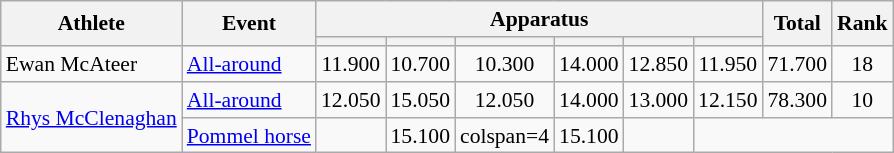<table class="wikitable" style="font-size:90%">
<tr>
<th rowspan=2>Athlete</th>
<th rowspan=2>Event</th>
<th colspan=6>Apparatus</th>
<th rowspan=2>Total</th>
<th rowspan=2>Rank</th>
</tr>
<tr style="font-size:95%">
<th></th>
<th></th>
<th></th>
<th></th>
<th></th>
<th></th>
</tr>
<tr align=center>
<td align=left>Ewan McAteer</td>
<td align=left><a href='#'>All-around</a></td>
<td>11.900</td>
<td>10.700</td>
<td>10.300</td>
<td>14.000</td>
<td>12.850</td>
<td>11.950</td>
<td>71.700</td>
<td>18</td>
</tr>
<tr align=center>
<td align=left rowspan=2><a href='#'>Rhys McClenaghan</a></td>
<td align=left><a href='#'>All-around</a></td>
<td>12.050</td>
<td>15.050</td>
<td>12.050</td>
<td>14.000</td>
<td>13.000</td>
<td>12.150</td>
<td>78.300</td>
<td>10</td>
</tr>
<tr align=center>
<td align=left><a href='#'>Pommel horse</a></td>
<td></td>
<td>15.100</td>
<td>colspan=4 </td>
<td>15.100</td>
<td></td>
</tr>
</table>
